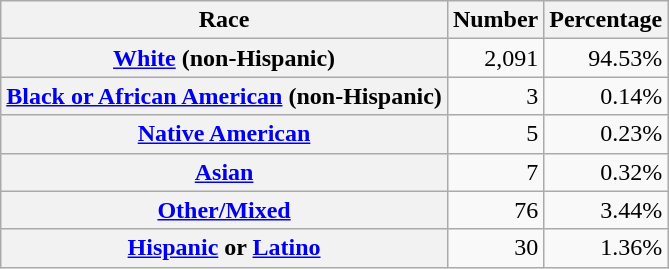<table class="wikitable" style="text-align:right">
<tr>
<th scope="col">Race</th>
<th scope="col">Number</th>
<th scope="col">Percentage</th>
</tr>
<tr>
<th scope="row"><a href='#'>White</a> (non-Hispanic)</th>
<td>2,091</td>
<td>94.53%</td>
</tr>
<tr>
<th scope="row"><a href='#'>Black or African American</a> (non-Hispanic)</th>
<td>3</td>
<td>0.14%</td>
</tr>
<tr>
<th scope="row"><a href='#'>Native American</a></th>
<td>5</td>
<td>0.23%</td>
</tr>
<tr>
<th scope="row"><a href='#'>Asian</a></th>
<td>7</td>
<td>0.32%</td>
</tr>
<tr>
<th scope="row"><a href='#'>Other/Mixed</a></th>
<td>76</td>
<td>3.44%</td>
</tr>
<tr>
<th scope="row"><a href='#'>Hispanic</a> or <a href='#'>Latino</a></th>
<td>30</td>
<td>1.36%</td>
</tr>
</table>
